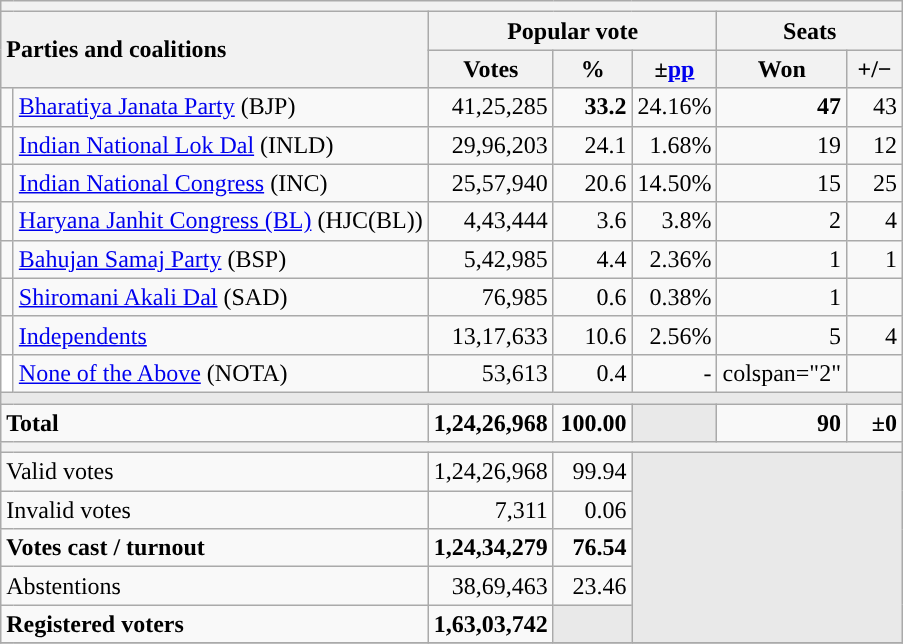<table class="wikitable sortable" style="text-align:right">
<tr>
<th colspan=10></th>
</tr>
<tr style="background:#e9e9e9; text-align:center;">
<th rowspan="2" colspan="2" style="text-align:left;">Parties and coalitions</th>
<th colspan="3">Popular vote</th>
<th colspan="2">Seats</th>
</tr>
<tr style="background:#e9e9e9; text-align:center;">
<th style="width:70px;">Votes</th>
<th style="width:45px;">%</th>
<th style="width:45px;">±<a href='#'>pp</a></th>
<th style="width:30px;">Won</th>
<th style="width:30px;">+/−</th>
</tr>
<tr>
<td width="1"></td>
<td style="text-align:left;"><a href='#'>Bharatiya Janata Party</a> (BJP)</td>
<td>41,25,285</td>
<td><strong>33.2</strong></td>
<td>24.16%</td>
<td><strong>47</strong></td>
<td>43</td>
</tr>
<tr>
<td></td>
<td style="text-align:left;"><a href='#'>Indian National Lok Dal</a> (INLD)</td>
<td>29,96,203</td>
<td>24.1</td>
<td>1.68%</td>
<td>19</td>
<td>12</td>
</tr>
<tr>
<td></td>
<td style="text-align:left;"><a href='#'>Indian National Congress</a> (INC)</td>
<td>25,57,940</td>
<td>20.6</td>
<td>14.50%</td>
<td>15</td>
<td>25</td>
</tr>
<tr>
<td></td>
<td style="text-align:left;"><a href='#'>Haryana Janhit Congress (BL)</a> (HJC(BL))</td>
<td>4,43,444</td>
<td>3.6</td>
<td>3.8%</td>
<td>2</td>
<td>4</td>
</tr>
<tr>
<td></td>
<td style="text-align:left;"><a href='#'>Bahujan Samaj Party</a> (BSP)</td>
<td>5,42,985</td>
<td>4.4</td>
<td>2.36%</td>
<td>1</td>
<td>1</td>
</tr>
<tr>
<td></td>
<td style="text-align:left;"><a href='#'>Shiromani Akali Dal</a> (SAD)</td>
<td>76,985</td>
<td>0.6</td>
<td>0.38%</td>
<td>1</td>
<td></td>
</tr>
<tr>
<td></td>
<td style="text-align:left;"><a href='#'>Independents</a></td>
<td>13,17,633</td>
<td>10.6</td>
<td>2.56%</td>
<td>5</td>
<td>4</td>
</tr>
<tr>
<td style="background:white;"></td>
<td style="text-align:left;"><a href='#'>None of the Above</a> (NOTA)</td>
<td>53,613</td>
<td>0.4</td>
<td>-</td>
<td>colspan="2" </td>
</tr>
<tr>
<td colspan="7" style="background:#e9e9e9;"></td>
</tr>
<tr style="font-weight:bold;">
<td style="text-align:left;" colspan="2">Total</td>
<td>1,24,26,968</td>
<td>100.00</td>
<td style="background:#e9e9e9;"></td>
<td>90</td>
<td>±0</td>
</tr>
<tr>
<th colspan="9"></th>
</tr>
<tr>
<td style="text-align:left;" colspan="2">Valid votes</td>
<td align="right">1,24,26,968</td>
<td align="right">99.94</td>
<td colspan="4" rowspan="5" style="background-color:#E9E9E9"></td>
</tr>
<tr>
<td style="text-align:left;" colspan="2">Invalid votes</td>
<td align="right">7,311</td>
<td align="right">0.06</td>
</tr>
<tr>
<td style="text-align:left;" colspan="2"><strong>Votes cast / turnout</strong></td>
<td align="right"><strong>1,24,34,279</strong></td>
<td align="right"><strong>76.54</strong></td>
</tr>
<tr>
<td style="text-align:left;" colspan="2">Abstentions</td>
<td align="right">38,69,463</td>
<td align="right">23.46</td>
</tr>
<tr>
<td style="text-align:left;" colspan="2"><strong>Registered voters</strong></td>
<td align="right"><strong>1,63,03,742</strong></td>
<td colspan="1" style="background-color:#E9E9E9"></td>
</tr>
<tr>
</tr>
</table>
